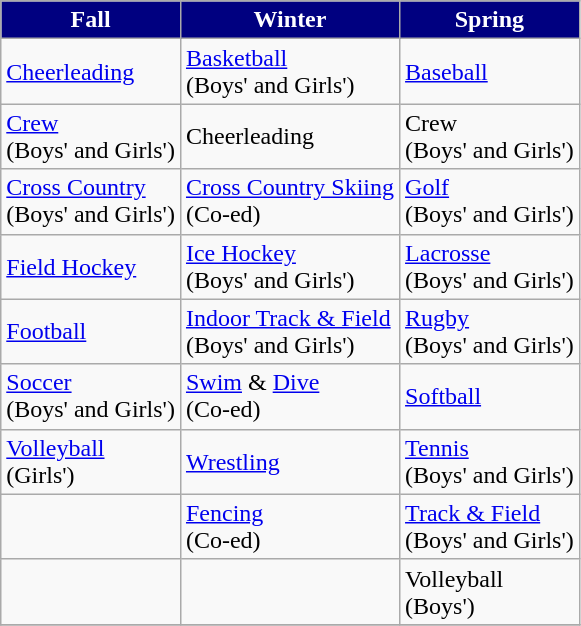<table class="wikitable">
<tr>
<th style="background: navy; color: white;">Fall</th>
<th style="background: navy; color: white;">Winter</th>
<th style="background: navy; color: white;">Spring</th>
</tr>
<tr>
<td><a href='#'>Cheerleading</a></td>
<td><a href='#'>Basketball</a><br>(Boys' and Girls')</td>
<td><a href='#'>Baseball</a></td>
</tr>
<tr>
<td><a href='#'>Crew</a><br>(Boys' and Girls')</td>
<td>Cheerleading</td>
<td>Crew<br>(Boys' and Girls')</td>
</tr>
<tr>
<td><a href='#'>Cross Country</a><br>(Boys' and Girls')</td>
<td><a href='#'>Cross Country Skiing</a><br>(Co-ed)</td>
<td><a href='#'>Golf</a><br>(Boys' and Girls')</td>
</tr>
<tr>
<td><a href='#'>Field Hockey</a></td>
<td><a href='#'>Ice Hockey</a><br>(Boys' and Girls')</td>
<td><a href='#'>Lacrosse</a><br>(Boys' and Girls')</td>
</tr>
<tr>
<td><a href='#'>Football</a></td>
<td><a href='#'>Indoor Track & Field</a><br>(Boys' and Girls')</td>
<td><a href='#'>Rugby</a><br>(Boys' and Girls')</td>
</tr>
<tr>
<td><a href='#'>Soccer</a><br>(Boys' and Girls')</td>
<td><a href='#'>Swim</a> & <a href='#'>Dive</a><br>(Co-ed)</td>
<td><a href='#'>Softball</a></td>
</tr>
<tr>
<td><a href='#'>Volleyball</a><br>(Girls')</td>
<td><a href='#'>Wrestling</a></td>
<td><a href='#'>Tennis</a><br>(Boys' and Girls')</td>
</tr>
<tr>
<td></td>
<td><a href='#'>Fencing</a><br>(Co-ed)</td>
<td><a href='#'>Track & Field</a><br>(Boys' and Girls')</td>
</tr>
<tr>
<td></td>
<td></td>
<td>Volleyball<br>(Boys')</td>
</tr>
<tr>
</tr>
</table>
